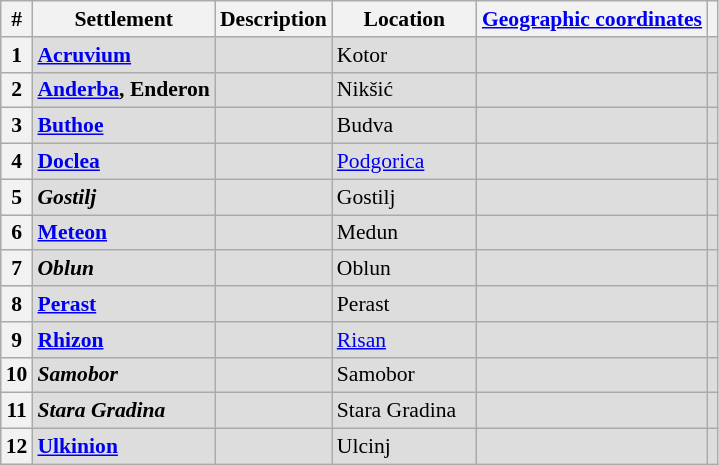<table class="sortable plainrowheaders wikitable" style="cellspacing=2px; text-align:left; font-size:90%;">
<tr style="font-size:100%; text-align:right;">
<th ! scope="col" class="sortable">#</th>
<th ! scope="col" class="sortable">Settlement</th>
<th ! scope="col">Description</th>
<th ! style="width:90px;" scope="col">Location</th>
<th ! scope="col"><a href='#'>Geographic coordinates</a></th>
<th ! scope="col"></th>
</tr>
<tr style="background:#ddd">
<th scope="col">1</th>
<td><strong><a href='#'>Acruvium</a></strong></td>
<td></td>
<td style=text-align:left>Kotor</td>
<td></td>
<td align=center></td>
</tr>
<tr style="background:#ddd">
<th scope="col">2</th>
<td><strong><a href='#'>Anderba</a>, Enderon</strong></td>
<td></td>
<td style=text-align:left>Nikšić</td>
<td></td>
<td align=center></td>
</tr>
<tr style="background:#ddd">
<th scope="col">3</th>
<td><strong><a href='#'>Buthoe</a></strong></td>
<td></td>
<td style=text-align:left>Budva</td>
<td></td>
<td align=center></td>
</tr>
<tr style="background:#ddd">
<th scope="col">4</th>
<td><strong><a href='#'>Doclea</a></strong></td>
<td></td>
<td style=text-align:left><a href='#'>Podgorica</a></td>
<td></td>
<td align=center></td>
</tr>
<tr style="background:#ddd">
<th scope="col">5</th>
<td><strong><em>Gostilj</em></strong></td>
<td></td>
<td style=text-align:left>Gostilj</td>
<td></td>
<td align=center></td>
</tr>
<tr style="background:#ddd">
<th scope="col">6</th>
<td><strong><a href='#'>Meteon</a></strong></td>
<td></td>
<td style=text-align:left>Medun</td>
<td></td>
<td align=center></td>
</tr>
<tr style="background:#ddd">
<th scope="col">7</th>
<td><strong><em>Oblun</em></strong></td>
<td></td>
<td style=text-align:left>Oblun</td>
<td></td>
<td align=center></td>
</tr>
<tr style="background:#ddd">
<th scope="col">8</th>
<td><strong><a href='#'>Perast</a></strong></td>
<td></td>
<td style=text-align:left>Perast</td>
<td></td>
<td align=center></td>
</tr>
<tr style="background:#ddd">
<th scope="col">9</th>
<td><strong><a href='#'>Rhizon</a></strong></td>
<td></td>
<td style=text-align:left><a href='#'>Risan</a></td>
<td></td>
<td align=center></td>
</tr>
<tr style="background:#ddd">
<th scope="col">10</th>
<td><strong><em>Samobor</em></strong></td>
<td></td>
<td style=text-align:left>Samobor</td>
<td></td>
<td align=center></td>
</tr>
<tr style="background:#ddd">
<th scope="col">11</th>
<td><strong><em>Stara Gradina</em></strong></td>
<td></td>
<td style=text-align:left>Stara Gradina</td>
<td></td>
<td align=center></td>
</tr>
<tr style="background:#ddd">
<th scope="col">12</th>
<td><strong><a href='#'>Ulkinion</a></strong></td>
<td></td>
<td style=text-align:left>Ulcinj</td>
<td></td>
<td align=center></td>
</tr>
</table>
